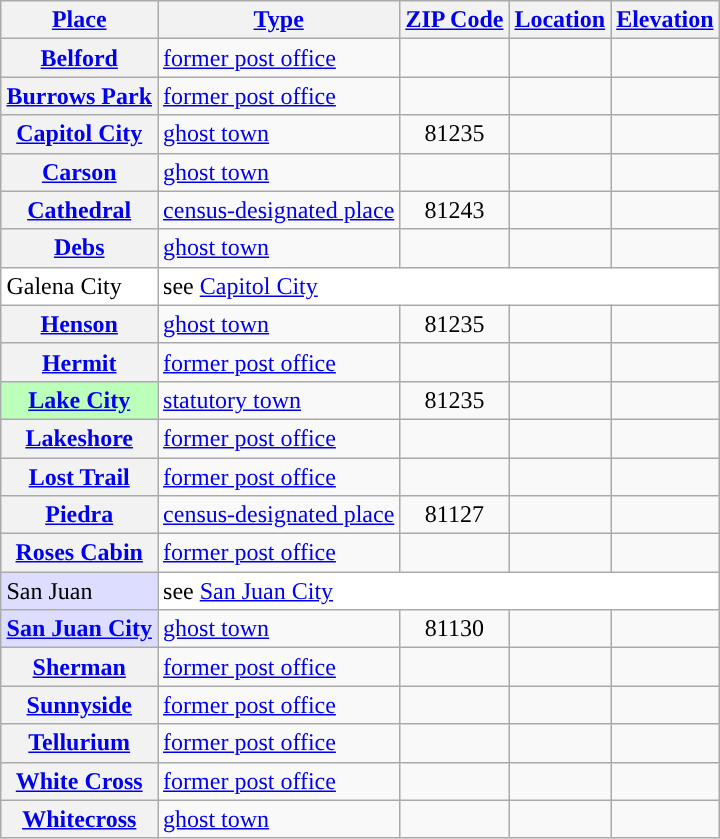<table class="wikitable sortable  plainrowheaders" style="margin:auto;">
<tr>
<th scope=col><a href='#'>Place</a></th>
<th scope=col><a href='#'>Type</a></th>
<th scope=col><a href='#'>ZIP Code</a></th>
<th scope=col><a href='#'>Location</a></th>
<th scope=col><a href='#'>Elevation</a></th>
</tr>
<tr>
<th scope=row><a href='#'>Belford</a></th>
<td><a href='#'>former post office</a></td>
<td align=center></td>
<td></td>
<td></td>
</tr>
<tr>
<th scope=row><a href='#'>Burrows Park</a></th>
<td><a href='#'>former post office</a></td>
<td align=center></td>
<td></td>
<td></td>
</tr>
<tr>
<th scope=row><a href='#'>Capitol City</a></th>
<td><a href='#'>ghost town</a></td>
<td align=center>81235</td>
<td></td>
<td align=right></td>
</tr>
<tr>
<th scope=row><a href='#'>Carson</a></th>
<td><a href='#'>ghost town</a></td>
<td align=center></td>
<td></td>
<td></td>
</tr>
<tr>
<th scope=row><a href='#'>Cathedral</a></th>
<td><a href='#'>census-designated place</a></td>
<td align=center>81243</td>
<td></td>
<td align=right></td>
</tr>
<tr>
<th scope=row><a href='#'>Debs</a></th>
<td><a href='#'>ghost town</a></td>
<td align=center></td>
<td></td>
<td></td>
</tr>
<tr bgcolor=white>
<td>Galena City</td>
<td colspan=4>see <a href='#'>Capitol City</a></td>
</tr>
<tr>
<th scope=row><a href='#'>Henson</a></th>
<td><a href='#'>ghost town</a></td>
<td align=center>81235</td>
<td></td>
<td align=right></td>
</tr>
<tr>
<th scope=row><a href='#'>Hermit</a></th>
<td><a href='#'>former post office</a></td>
<td align=center></td>
<td></td>
<td></td>
</tr>
<tr>
<th scope=row style="background:#BBFFBB;"><a href='#'>Lake City</a></th>
<td><a href='#'>statutory town</a></td>
<td align=center>81235</td>
<td></td>
<td align=right></td>
</tr>
<tr>
<th scope=row><a href='#'>Lakeshore</a></th>
<td><a href='#'>former post office</a></td>
<td align=center></td>
<td></td>
<td></td>
</tr>
<tr>
<th scope=row><a href='#'>Lost Trail</a></th>
<td><a href='#'>former post office</a></td>
<td align=center></td>
<td></td>
<td></td>
</tr>
<tr>
<th scope=row><a href='#'>Piedra</a></th>
<td><a href='#'>census-designated place</a></td>
<td align=center>81127</td>
<td></td>
<td></td>
</tr>
<tr>
<th scope=row><a href='#'>Roses Cabin</a></th>
<td><a href='#'>former post office</a></td>
<td align=center></td>
<td></td>
<td></td>
</tr>
<tr bgcolor=white>
<td style="background:#DDDDFF;">San Juan</td>
<td colspan=4>see <a href='#'>San Juan City</a></td>
</tr>
<tr>
<th scope=row style="background:#DDDDFF;"><a href='#'>San Juan City</a></th>
<td><a href='#'>ghost town</a></td>
<td align=center>81130</td>
<td></td>
<td></td>
</tr>
<tr>
<th scope=row><a href='#'>Sherman</a></th>
<td><a href='#'>former post office</a></td>
<td align=center></td>
<td></td>
<td></td>
</tr>
<tr>
<th scope=row><a href='#'>Sunnyside</a></th>
<td><a href='#'>former post office</a></td>
<td align=center></td>
<td></td>
<td></td>
</tr>
<tr>
<th scope=row><a href='#'>Tellurium</a></th>
<td><a href='#'>former post office</a></td>
<td align=center></td>
<td></td>
<td></td>
</tr>
<tr>
<th scope=row><a href='#'>White Cross</a></th>
<td><a href='#'>former post office</a></td>
<td align=center></td>
<td></td>
<td></td>
</tr>
<tr>
<th scope=row><a href='#'>Whitecross</a></th>
<td><a href='#'>ghost town</a></td>
<td align=center></td>
<td></td>
<td></td>
</tr>
</table>
